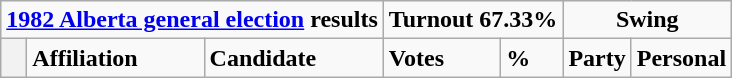<table class="wikitable">
<tr>
<td colspan="3" align=center><strong><a href='#'>1982 Alberta general election</a> results</strong></td>
<td colspan="2"><strong>Turnout 67.33%</strong></td>
<td colspan="2" align=center><strong>Swing</strong></td>
</tr>
<tr>
<th style="width: 10px;"></th>
<td><strong>Affiliation</strong></td>
<td><strong>Candidate</strong></td>
<td><strong>Votes</strong></td>
<td><strong>%</strong></td>
<td><strong>Party</strong></td>
<td><strong>Personal</strong><br>






</td>
</tr>
</table>
